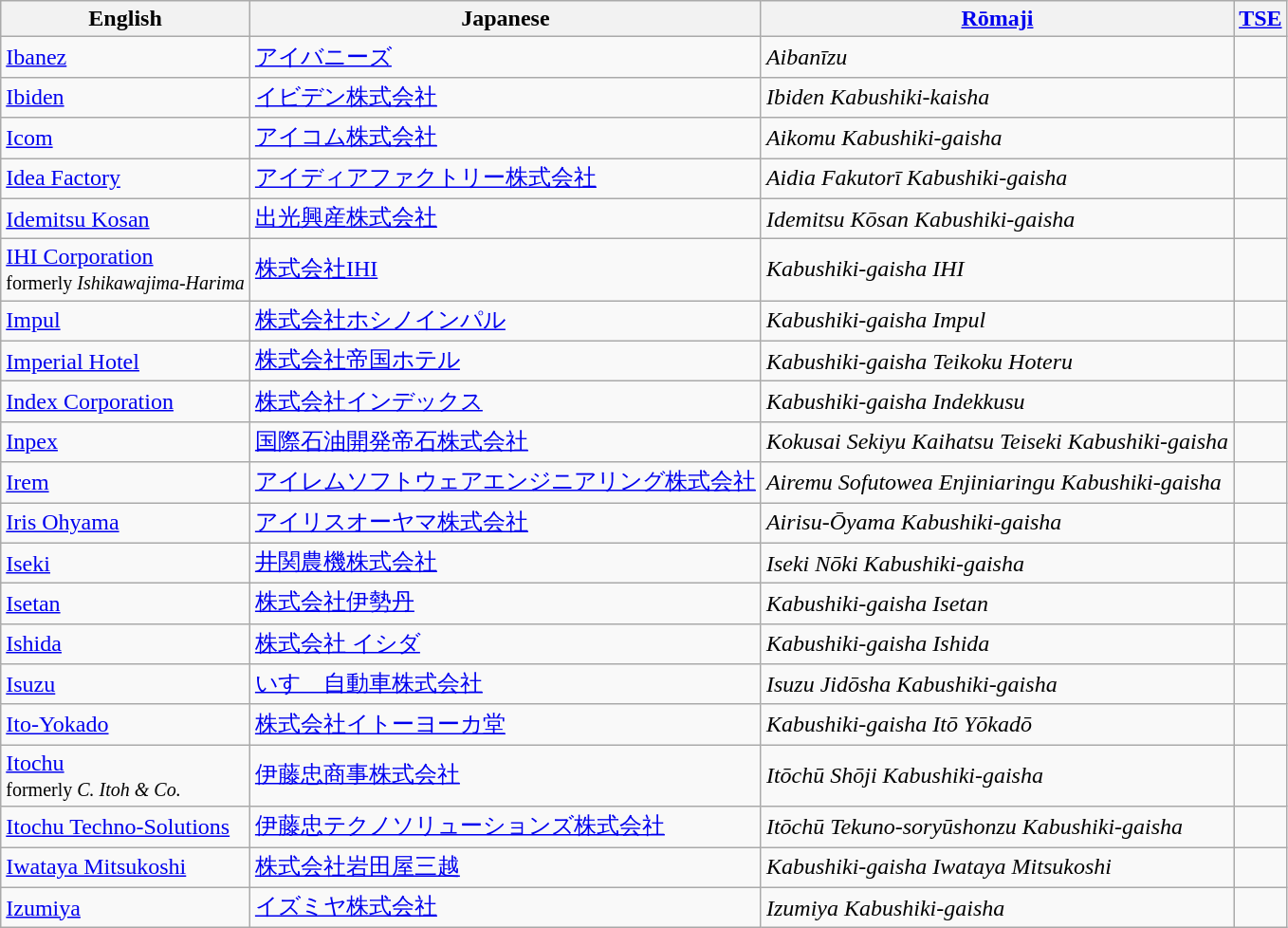<table class="wikitable">
<tr>
<th>English</th>
<th>Japanese</th>
<th><a href='#'>Rōmaji</a></th>
<th><a href='#'>TSE</a></th>
</tr>
<tr>
<td><a href='#'>Ibanez</a></td>
<td><a href='#'>アイバニーズ</a></td>
<td><em>Aibanīzu</em></td>
<td></td>
</tr>
<tr>
<td><a href='#'>Ibiden</a></td>
<td><a href='#'>イビデン株式会社</a></td>
<td><em>Ibiden Kabushiki-kaisha</em></td>
<td></td>
</tr>
<tr>
<td><a href='#'>Icom</a></td>
<td><a href='#'>アイコム株式会社</a></td>
<td><em>Aikomu Kabushiki-gaisha</em></td>
<td></td>
</tr>
<tr>
<td><a href='#'>Idea Factory</a></td>
<td><a href='#'>アイディアファクトリー株式会社</a></td>
<td><em>Aidia Fakutorī Kabushiki-gaisha</em></td>
<td></td>
</tr>
<tr>
<td><a href='#'>Idemitsu Kosan</a></td>
<td><a href='#'>出光興産株式会社</a></td>
<td><em>Idemitsu Kōsan Kabushiki-gaisha</em></td>
<td></td>
</tr>
<tr>
<td><a href='#'>IHI Corporation</a><br><small>formerly <em>Ishikawajima-Harima</em></small></td>
<td><a href='#'>株式会社IHI</a></td>
<td><em>Kabushiki-gaisha IHI</em></td>
<td></td>
</tr>
<tr>
<td><a href='#'>Impul</a></td>
<td><a href='#'>株式会社ホシノインパル</a></td>
<td><em>Kabushiki-gaisha Impul</em></td>
<td></td>
</tr>
<tr>
<td><a href='#'>Imperial Hotel</a></td>
<td><a href='#'>株式会社帝国ホテル</a></td>
<td><em>Kabushiki-gaisha Teikoku Hoteru</em></td>
<td></td>
</tr>
<tr>
<td><a href='#'>Index Corporation</a></td>
<td><a href='#'>株式会社インデックス</a></td>
<td><em>Kabushiki-gaisha Indekkusu</em></td>
<td></td>
</tr>
<tr>
<td><a href='#'>Inpex</a></td>
<td><a href='#'>国際石油開発帝石株式会社</a></td>
<td><em>Kokusai Sekiyu Kaihatsu Teiseki Kabushiki-gaisha</em></td>
<td></td>
</tr>
<tr>
<td><a href='#'>Irem</a></td>
<td><a href='#'>アイレムソフトウェアエンジニアリング株式会社</a></td>
<td><em>Airemu Sofutowea Enjiniaringu Kabushiki-gaisha</em></td>
<td></td>
</tr>
<tr>
<td><a href='#'>Iris Ohyama</a></td>
<td><a href='#'>アイリスオーヤマ株式会社</a></td>
<td><em>Airisu-Ōyama Kabushiki-gaisha</em></td>
<td></td>
</tr>
<tr>
<td><a href='#'>Iseki</a></td>
<td><a href='#'>井関農機株式会社</a></td>
<td><em>Iseki Nōki Kabushiki-gaisha</em></td>
<td></td>
</tr>
<tr>
<td><a href='#'>Isetan</a></td>
<td><a href='#'>株式会社伊勢丹</a></td>
<td><em>Kabushiki-gaisha Isetan</em></td>
<td></td>
</tr>
<tr>
<td><a href='#'>Ishida</a></td>
<td><a href='#'>株式会社 イシダ</a></td>
<td><em>Kabushiki-gaisha Ishida</em></td>
<td></td>
</tr>
<tr>
<td><a href='#'>Isuzu</a></td>
<td><a href='#'>いすゞ自動車株式会社</a></td>
<td><em>Isuzu Jidōsha Kabushiki-gaisha</em></td>
<td></td>
</tr>
<tr>
<td><a href='#'>Ito-Yokado</a></td>
<td><a href='#'>株式会社イトーヨーカ堂</a></td>
<td><em>Kabushiki-gaisha Itō Yōkadō</em></td>
<td></td>
</tr>
<tr>
<td><a href='#'>Itochu</a><br><small>formerly <em>C. Itoh & Co.</em></small></td>
<td><a href='#'>伊藤忠商事株式会社</a></td>
<td><em>Itōchū Shōji Kabushiki-gaisha</em></td>
<td></td>
</tr>
<tr>
<td><a href='#'>Itochu Techno-Solutions</a></td>
<td><a href='#'>伊藤忠テクノソリューションズ株式会社</a></td>
<td><em>Itōchū Tekuno-soryūshonzu Kabushiki-gaisha</em></td>
<td></td>
</tr>
<tr>
<td><a href='#'>Iwataya Mitsukoshi</a></td>
<td><a href='#'>株式会社岩田屋三越</a></td>
<td><em>Kabushiki-gaisha Iwataya Mitsukoshi</em></td>
<td></td>
</tr>
<tr>
<td><a href='#'>Izumiya</a></td>
<td><a href='#'>イズミヤ株式会社</a></td>
<td><em>Izumiya Kabushiki-gaisha</em></td>
<td></td>
</tr>
</table>
